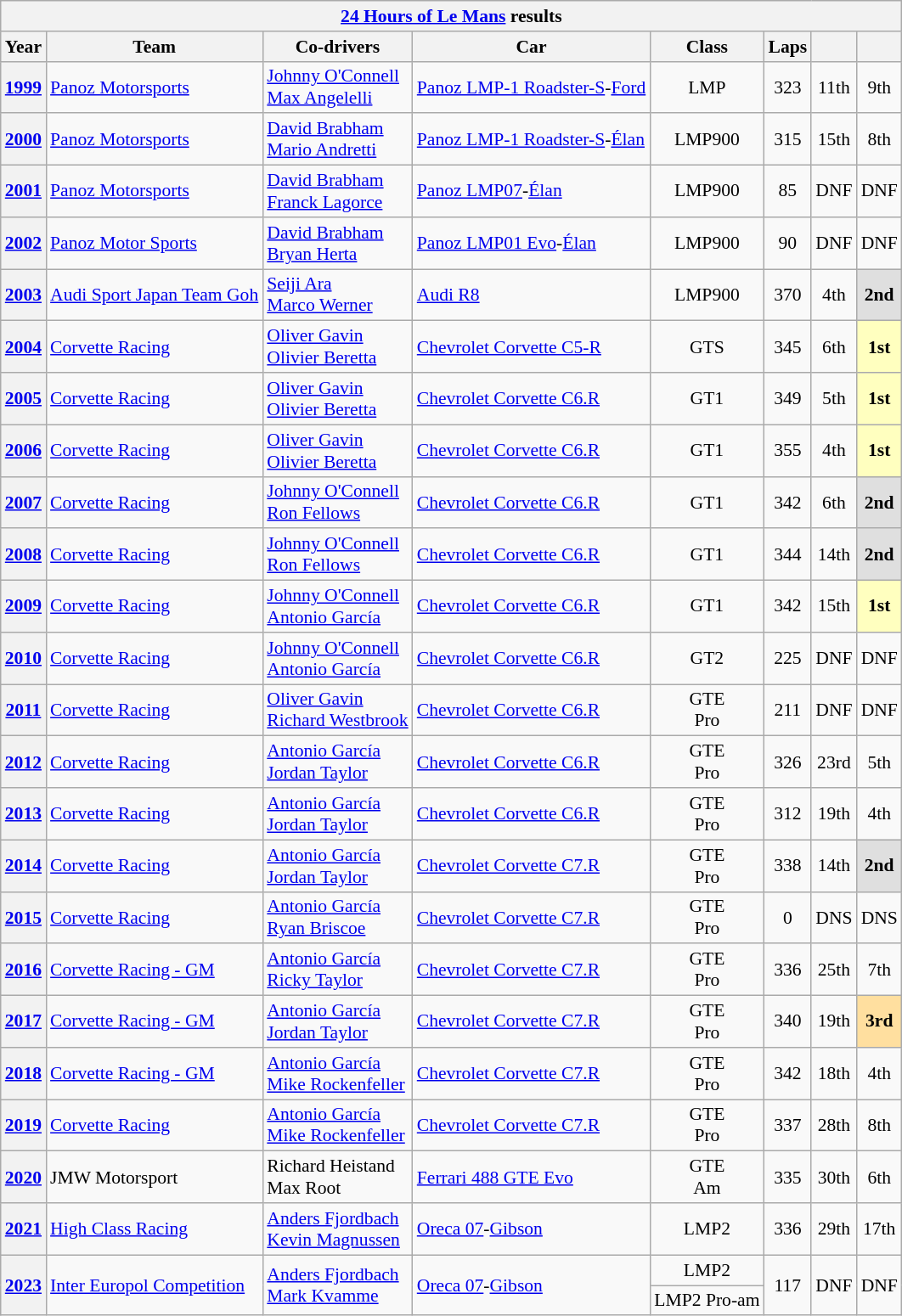<table class="wikitable" style="text-align:center; font-size:90%">
<tr>
<th colspan=45><a href='#'>24 Hours of Le Mans</a> results</th>
</tr>
<tr>
<th>Year</th>
<th>Team</th>
<th>Co-drivers</th>
<th>Car</th>
<th>Class</th>
<th>Laps</th>
<th></th>
<th></th>
</tr>
<tr>
<th><a href='#'>1999</a></th>
<td align="left"> <a href='#'>Panoz Motorsports</a></td>
<td align="left"> <a href='#'>Johnny O'Connell</a><br> <a href='#'>Max Angelelli</a></td>
<td align="left" nowrap><a href='#'>Panoz LMP-1 Roadster-S</a>-<a href='#'>Ford</a></td>
<td>LMP</td>
<td>323</td>
<td>11th</td>
<td>9th</td>
</tr>
<tr>
<th><a href='#'>2000</a></th>
<td align="left"> <a href='#'>Panoz Motorsports</a></td>
<td align="left"> <a href='#'>David Brabham</a><br> <a href='#'>Mario Andretti</a></td>
<td align="left"><a href='#'>Panoz LMP-1 Roadster-S</a>-<a href='#'>Élan</a></td>
<td>LMP900</td>
<td>315</td>
<td>15th</td>
<td>8th</td>
</tr>
<tr>
<th><a href='#'>2001</a></th>
<td align="left"> <a href='#'>Panoz Motorsports</a></td>
<td align="left"> <a href='#'>David Brabham</a><br> <a href='#'>Franck Lagorce</a></td>
<td align="left"><a href='#'>Panoz LMP07</a>-<a href='#'>Élan</a></td>
<td>LMP900</td>
<td>85</td>
<td>DNF</td>
<td>DNF</td>
</tr>
<tr>
<th><a href='#'>2002</a></th>
<td align="left"> <a href='#'>Panoz Motor Sports</a></td>
<td align="left"> <a href='#'>David Brabham</a><br> <a href='#'>Bryan Herta</a></td>
<td align="left"><a href='#'>Panoz LMP01 Evo</a>-<a href='#'>Élan</a></td>
<td>LMP900</td>
<td>90</td>
<td>DNF</td>
<td>DNF</td>
</tr>
<tr>
<th><a href='#'>2003</a></th>
<td align="left" nowrap> <a href='#'>Audi Sport Japan Team Goh</a></td>
<td align="left"> <a href='#'>Seiji Ara</a><br> <a href='#'>Marco Werner</a></td>
<td align="left"><a href='#'>Audi R8</a></td>
<td>LMP900</td>
<td>370</td>
<td>4th</td>
<td style="background:#dfdfdf;"><strong>2nd</strong></td>
</tr>
<tr>
<th><a href='#'>2004</a></th>
<td align="left"> <a href='#'>Corvette Racing</a></td>
<td align="left"> <a href='#'>Oliver Gavin</a><br> <a href='#'>Olivier Beretta</a></td>
<td align="left"><a href='#'>Chevrolet Corvette C5-R</a></td>
<td>GTS</td>
<td>345</td>
<td>6th</td>
<td style="background:#ffffbf;"><strong>1st</strong></td>
</tr>
<tr>
<th><a href='#'>2005</a></th>
<td align="left"> <a href='#'>Corvette Racing</a></td>
<td align="left"> <a href='#'>Oliver Gavin</a><br> <a href='#'>Olivier Beretta</a></td>
<td align="left"><a href='#'>Chevrolet Corvette C6.R</a></td>
<td>GT1</td>
<td>349</td>
<td>5th</td>
<td style="background:#ffffbf;"><strong>1st</strong></td>
</tr>
<tr>
<th><a href='#'>2006</a></th>
<td align="left"> <a href='#'>Corvette Racing</a></td>
<td align="left"> <a href='#'>Oliver Gavin</a><br> <a href='#'>Olivier Beretta</a></td>
<td align="left"><a href='#'>Chevrolet Corvette C6.R</a></td>
<td>GT1</td>
<td>355</td>
<td>4th</td>
<td style="background:#ffffbf;"><strong>1st</strong></td>
</tr>
<tr>
<th><a href='#'>2007</a></th>
<td align="left"> <a href='#'>Corvette Racing</a></td>
<td align="left"> <a href='#'>Johnny O'Connell</a><br> <a href='#'>Ron Fellows</a></td>
<td align="left"><a href='#'>Chevrolet Corvette C6.R</a></td>
<td>GT1</td>
<td>342</td>
<td>6th</td>
<td style="background:#dfdfdf;"><strong>2nd</strong></td>
</tr>
<tr>
<th><a href='#'>2008</a></th>
<td align="left"> <a href='#'>Corvette Racing</a></td>
<td align="left"> <a href='#'>Johnny O'Connell</a><br> <a href='#'>Ron Fellows</a></td>
<td align="left"><a href='#'>Chevrolet Corvette C6.R</a></td>
<td>GT1</td>
<td>344</td>
<td>14th</td>
<td style="background:#dfdfdf;"><strong>2nd</strong></td>
</tr>
<tr>
<th><a href='#'>2009</a></th>
<td align="left"> <a href='#'>Corvette Racing</a></td>
<td align="left"> <a href='#'>Johnny O'Connell</a><br> <a href='#'>Antonio García</a></td>
<td align="left"><a href='#'>Chevrolet Corvette C6.R</a></td>
<td>GT1</td>
<td>342</td>
<td>15th</td>
<td style="background:#ffffbf;"><strong>1st</strong></td>
</tr>
<tr>
<th><a href='#'>2010</a></th>
<td align="left"> <a href='#'>Corvette Racing</a></td>
<td align="left"> <a href='#'>Johnny O'Connell</a><br> <a href='#'>Antonio García</a></td>
<td align="left"><a href='#'>Chevrolet Corvette C6.R</a></td>
<td>GT2</td>
<td>225</td>
<td>DNF</td>
<td>DNF</td>
</tr>
<tr>
<th><a href='#'>2011</a></th>
<td align="left"> <a href='#'>Corvette Racing</a></td>
<td align="left" nowrap> <a href='#'>Oliver Gavin</a><br> <a href='#'>Richard Westbrook</a></td>
<td align="left"><a href='#'>Chevrolet Corvette C6.R</a></td>
<td>GTE<br>Pro</td>
<td>211</td>
<td>DNF</td>
<td>DNF</td>
</tr>
<tr>
<th><a href='#'>2012</a></th>
<td align="left"> <a href='#'>Corvette Racing</a></td>
<td align="left"> <a href='#'>Antonio García</a><br> <a href='#'>Jordan Taylor</a></td>
<td align="left"><a href='#'>Chevrolet Corvette C6.R</a></td>
<td>GTE<br>Pro</td>
<td>326</td>
<td>23rd</td>
<td>5th</td>
</tr>
<tr>
<th><a href='#'>2013</a></th>
<td align="left"> <a href='#'>Corvette Racing</a></td>
<td align="left"> <a href='#'>Antonio García</a><br> <a href='#'>Jordan Taylor</a></td>
<td align="left"><a href='#'>Chevrolet Corvette C6.R</a></td>
<td>GTE<br>Pro</td>
<td>312</td>
<td>19th</td>
<td>4th</td>
</tr>
<tr>
<th><a href='#'>2014</a></th>
<td align="left"> <a href='#'>Corvette Racing</a></td>
<td align="left"> <a href='#'>Antonio García</a><br> <a href='#'>Jordan Taylor</a></td>
<td align="left"><a href='#'>Chevrolet Corvette C7.R</a></td>
<td>GTE<br>Pro</td>
<td>338</td>
<td>14th</td>
<td style="background:#dfdfdf;"><strong>2nd</strong></td>
</tr>
<tr>
<th><a href='#'>2015</a></th>
<td align="left"> <a href='#'>Corvette Racing</a></td>
<td align="left"> <a href='#'>Antonio García</a><br> <a href='#'>Ryan Briscoe</a></td>
<td align="left"><a href='#'>Chevrolet Corvette C7.R</a></td>
<td>GTE<br>Pro</td>
<td>0</td>
<td>DNS</td>
<td>DNS</td>
</tr>
<tr>
<th><a href='#'>2016</a></th>
<td align="left"> <a href='#'>Corvette Racing - GM</a></td>
<td align="left"> <a href='#'>Antonio García</a><br> <a href='#'>Ricky Taylor</a></td>
<td align="left"><a href='#'>Chevrolet Corvette C7.R</a></td>
<td>GTE<br>Pro</td>
<td>336</td>
<td>25th</td>
<td>7th</td>
</tr>
<tr>
<th><a href='#'>2017</a></th>
<td align="left"> <a href='#'>Corvette Racing - GM</a></td>
<td align="left"> <a href='#'>Antonio García</a><br> <a href='#'>Jordan Taylor</a></td>
<td align="left"><a href='#'>Chevrolet Corvette C7.R</a></td>
<td>GTE<br>Pro</td>
<td>340</td>
<td>19th</td>
<td style="background:#ffdf9f;"><strong>3rd</strong></td>
</tr>
<tr>
<th><a href='#'>2018</a></th>
<td align="left"> <a href='#'>Corvette Racing - GM</a></td>
<td align="left"> <a href='#'>Antonio García</a><br> <a href='#'>Mike Rockenfeller</a></td>
<td align="left"><a href='#'>Chevrolet Corvette C7.R</a></td>
<td>GTE<br>Pro</td>
<td>342</td>
<td>18th</td>
<td>4th</td>
</tr>
<tr>
<th><a href='#'>2019</a></th>
<td align="left"> <a href='#'>Corvette Racing</a></td>
<td align="left"> <a href='#'>Antonio García</a><br> <a href='#'>Mike Rockenfeller</a></td>
<td align="left"><a href='#'>Chevrolet Corvette C7.R</a></td>
<td>GTE<br>Pro</td>
<td>337</td>
<td>28th</td>
<td>8th</td>
</tr>
<tr>
<th><a href='#'>2020</a></th>
<td align="left"> JMW Motorsport</td>
<td align="left"> Richard Heistand<br> Max Root</td>
<td align="left"><a href='#'>Ferrari 488 GTE Evo</a></td>
<td>GTE<br>Am</td>
<td>335</td>
<td>30th</td>
<td>6th</td>
</tr>
<tr>
<th><a href='#'>2021</a></th>
<td align="left"> <a href='#'>High Class Racing</a></td>
<td align="left"> <a href='#'>Anders Fjordbach</a><br> <a href='#'>Kevin Magnussen</a></td>
<td align="left"><a href='#'>Oreca 07</a>-<a href='#'>Gibson</a></td>
<td>LMP2</td>
<td>336</td>
<td>29th</td>
<td>17th</td>
</tr>
<tr>
<th rowspan="2"><a href='#'>2023</a></th>
<td rowspan="2" align="left"> <a href='#'>Inter Europol Competition</a></td>
<td rowspan="2" align="left"> <a href='#'>Anders Fjordbach</a><br> <a href='#'>Mark Kvamme</a></td>
<td rowspan="2" align="left"><a href='#'>Oreca 07</a>-<a href='#'>Gibson</a></td>
<td>LMP2</td>
<td rowspan="2">117</td>
<td rowspan="2">DNF</td>
<td rowspan="2">DNF</td>
</tr>
<tr>
<td>LMP2 Pro-am</td>
</tr>
</table>
